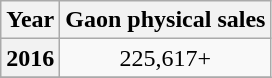<table class="wikitable">
<tr>
<th scope="col">Year</th>
<th scope="col">Gaon physical sales</th>
</tr>
<tr>
<th scope="row">2016</th>
<td style="text-align:center;">225,617+</td>
</tr>
<tr>
</tr>
</table>
